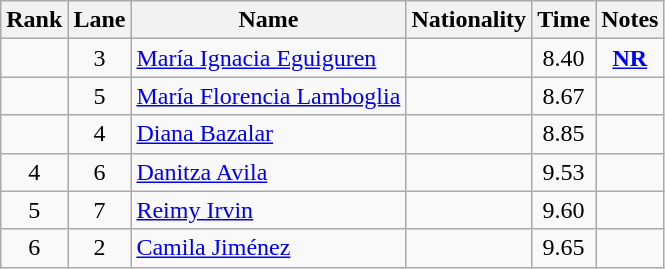<table class="wikitable sortable" style="text-align:center">
<tr>
<th>Rank</th>
<th>Lane</th>
<th>Name</th>
<th>Nationality</th>
<th>Time</th>
<th>Notes</th>
</tr>
<tr>
<td></td>
<td>3</td>
<td align=left><a href='#'>María Ignacia Eguiguren</a></td>
<td align=left></td>
<td>8.40</td>
<td><strong><a href='#'>NR</a></strong></td>
</tr>
<tr>
<td></td>
<td>5</td>
<td align=left><a href='#'>María Florencia Lamboglia</a></td>
<td align=left></td>
<td>8.67</td>
<td></td>
</tr>
<tr>
<td></td>
<td>4</td>
<td align=left><a href='#'>Diana Bazalar</a></td>
<td align=left></td>
<td>8.85</td>
<td></td>
</tr>
<tr>
<td>4</td>
<td>6</td>
<td align=left><a href='#'>Danitza Avila</a></td>
<td align=left></td>
<td>9.53</td>
<td></td>
</tr>
<tr>
<td>5</td>
<td>7</td>
<td align=left><a href='#'>Reimy Irvin</a></td>
<td align=left></td>
<td>9.60</td>
<td></td>
</tr>
<tr>
<td>6</td>
<td>2</td>
<td align=left><a href='#'>Camila Jiménez</a></td>
<td align=left></td>
<td>9.65</td>
<td></td>
</tr>
</table>
